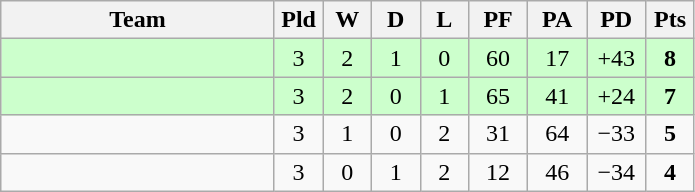<table class="wikitable" style="text-align:center;">
<tr>
<th width=175>Team</th>
<th width=25 abbr="Played">Pld</th>
<th width=25 abbr="Won">W</th>
<th width=25 abbr="Drawn">D</th>
<th width=25 abbr="Lost">L</th>
<th width=32 abbr="Points for">PF</th>
<th width=32 abbr="Points against">PA</th>
<th width=32 abbr="Points difference">PD</th>
<th width=25 abbr="Points">Pts</th>
</tr>
<tr bgcolor=ccffcc>
<td align=left></td>
<td>3</td>
<td>2</td>
<td>1</td>
<td>0</td>
<td>60</td>
<td>17</td>
<td>+43</td>
<td><strong>8</strong></td>
</tr>
<tr bgcolor=ccffcc>
<td align=left></td>
<td>3</td>
<td>2</td>
<td>0</td>
<td>1</td>
<td>65</td>
<td>41</td>
<td>+24</td>
<td><strong>7</strong></td>
</tr>
<tr>
<td align=left></td>
<td>3</td>
<td>1</td>
<td>0</td>
<td>2</td>
<td>31</td>
<td>64</td>
<td>−33</td>
<td><strong>5</strong></td>
</tr>
<tr>
<td align=left></td>
<td>3</td>
<td>0</td>
<td>1</td>
<td>2</td>
<td>12</td>
<td>46</td>
<td>−34</td>
<td><strong>4</strong></td>
</tr>
</table>
